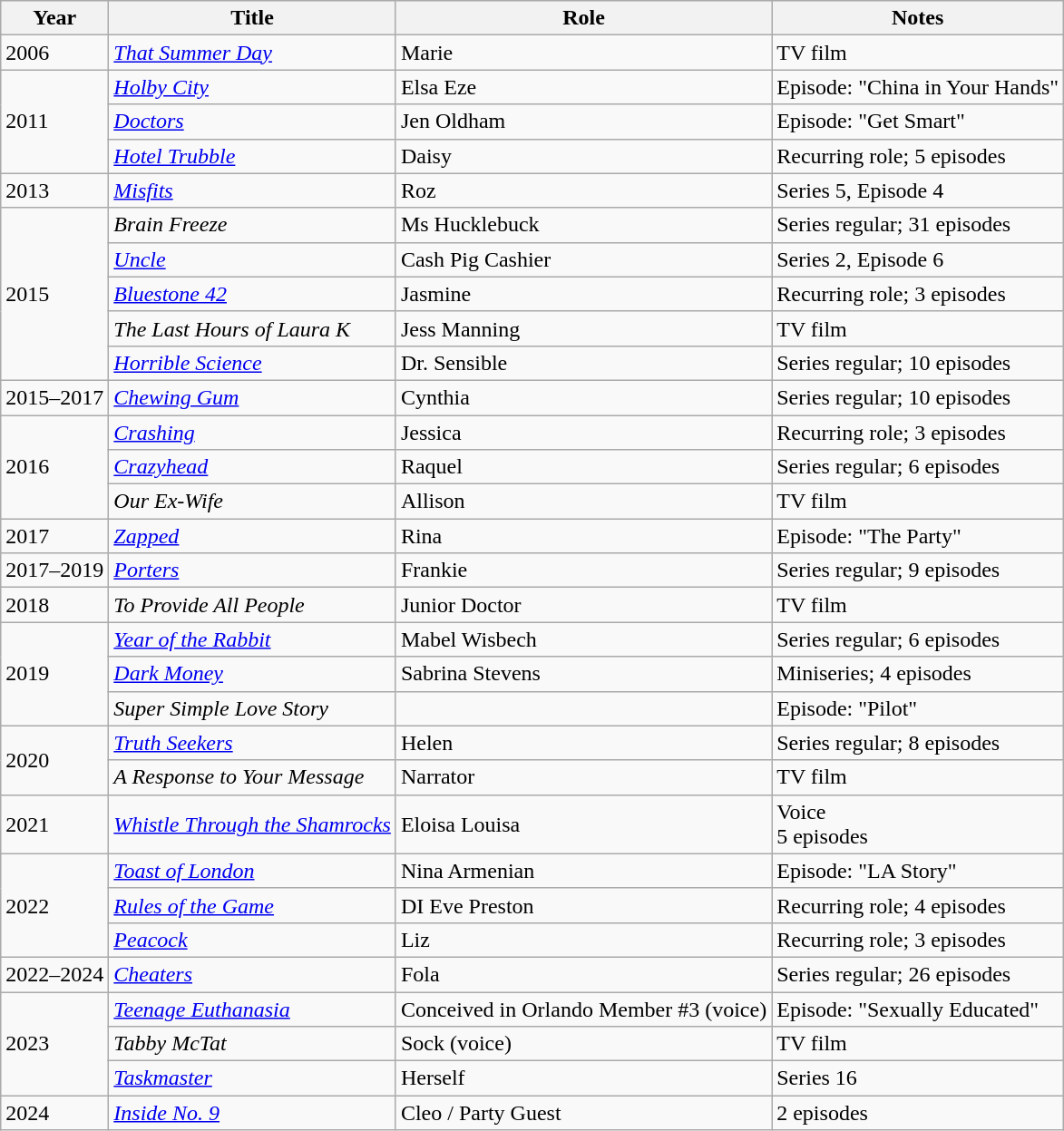<table class="wikitable sortable">
<tr>
<th>Year</th>
<th>Title</th>
<th>Role</th>
<th class="unsortable">Notes</th>
</tr>
<tr>
<td>2006</td>
<td><em><a href='#'>That Summer Day</a></em></td>
<td>Marie</td>
<td>TV film</td>
</tr>
<tr>
<td rowspan="3">2011</td>
<td><em><a href='#'>Holby City</a></em></td>
<td>Elsa Eze</td>
<td>Episode: "China in Your Hands"</td>
</tr>
<tr>
<td><em><a href='#'>Doctors</a></em></td>
<td>Jen Oldham</td>
<td>Episode: "Get Smart"</td>
</tr>
<tr>
<td><em><a href='#'>Hotel Trubble</a></em></td>
<td>Daisy</td>
<td>Recurring role; 5 episodes</td>
</tr>
<tr>
<td>2013</td>
<td><em><a href='#'>Misfits</a></em></td>
<td>Roz</td>
<td>Series 5, Episode 4</td>
</tr>
<tr>
<td rowspan="5">2015</td>
<td><em>Brain Freeze</em></td>
<td>Ms Hucklebuck</td>
<td>Series regular; 31 episodes</td>
</tr>
<tr>
<td><em><a href='#'>Uncle</a></em></td>
<td>Cash Pig Cashier</td>
<td>Series 2, Episode 6</td>
</tr>
<tr>
<td><em><a href='#'>Bluestone 42</a></em></td>
<td>Jasmine</td>
<td>Recurring role; 3 episodes</td>
</tr>
<tr>
<td><em>The Last Hours of Laura K</em></td>
<td>Jess Manning</td>
<td>TV film</td>
</tr>
<tr>
<td><em><a href='#'>Horrible Science</a></em></td>
<td>Dr. Sensible</td>
<td>Series regular; 10 episodes</td>
</tr>
<tr>
<td>2015–2017</td>
<td><em><a href='#'>Chewing Gum</a></em></td>
<td>Cynthia</td>
<td>Series regular; 10 episodes</td>
</tr>
<tr>
<td rowspan="3">2016</td>
<td><em><a href='#'>Crashing</a></em></td>
<td>Jessica</td>
<td>Recurring role; 3 episodes</td>
</tr>
<tr>
<td><em><a href='#'>Crazyhead</a></em></td>
<td>Raquel</td>
<td>Series regular; 6 episodes</td>
</tr>
<tr>
<td><em>Our Ex-Wife</em></td>
<td>Allison</td>
<td>TV film</td>
</tr>
<tr>
<td>2017</td>
<td><em><a href='#'>Zapped</a></em></td>
<td>Rina</td>
<td>Episode: "The Party"</td>
</tr>
<tr>
<td>2017–2019</td>
<td><em><a href='#'>Porters</a></em></td>
<td>Frankie</td>
<td>Series regular; 9 episodes</td>
</tr>
<tr>
<td>2018</td>
<td><em>To Provide All People</em></td>
<td>Junior Doctor</td>
<td>TV film</td>
</tr>
<tr>
<td rowspan="3">2019</td>
<td><em><a href='#'>Year of the Rabbit</a></em></td>
<td>Mabel Wisbech</td>
<td>Series regular; 6 episodes</td>
</tr>
<tr>
<td><em><a href='#'>Dark Money</a></em></td>
<td>Sabrina Stevens</td>
<td>Miniseries; 4 episodes</td>
</tr>
<tr>
<td><em>Super Simple Love Story</em></td>
<td></td>
<td>Episode: "Pilot"</td>
</tr>
<tr>
<td rowspan="2">2020</td>
<td><em><a href='#'>Truth Seekers</a></em></td>
<td>Helen</td>
<td>Series regular; 8 episodes</td>
</tr>
<tr>
<td><em>A Response to Your Message</em></td>
<td>Narrator</td>
<td>TV film</td>
</tr>
<tr>
<td>2021</td>
<td><em><a href='#'>Whistle Through the Shamrocks</a></em></td>
<td>Eloisa Louisa</td>
<td>Voice<br>5 episodes</td>
</tr>
<tr>
<td rowspan="3">2022</td>
<td><em><a href='#'>Toast of London</a></em></td>
<td>Nina Armenian</td>
<td>Episode: "LA Story"</td>
</tr>
<tr>
<td><em><a href='#'>Rules of the Game</a></em></td>
<td>DI Eve Preston</td>
<td>Recurring role; 4 episodes</td>
</tr>
<tr>
<td><em><a href='#'>Peacock</a></em></td>
<td>Liz</td>
<td>Recurring role; 3 episodes</td>
</tr>
<tr>
<td>2022–2024</td>
<td><em><a href='#'>Cheaters</a></em></td>
<td>Fola</td>
<td>Series regular; 26 episodes</td>
</tr>
<tr>
<td rowspan="3">2023</td>
<td><em><a href='#'>Teenage Euthanasia</a></em></td>
<td>Conceived in Orlando Member #3 (voice)</td>
<td>Episode: "Sexually Educated"</td>
</tr>
<tr>
<td><em>Tabby McTat</em></td>
<td>Sock (voice)</td>
<td>TV film</td>
</tr>
<tr>
<td><em><a href='#'>Taskmaster</a></em></td>
<td>Herself</td>
<td>Series 16</td>
</tr>
<tr>
<td>2024</td>
<td><em><a href='#'>Inside No. 9</a></em></td>
<td>Cleo / Party Guest</td>
<td>2 episodes</td>
</tr>
</table>
